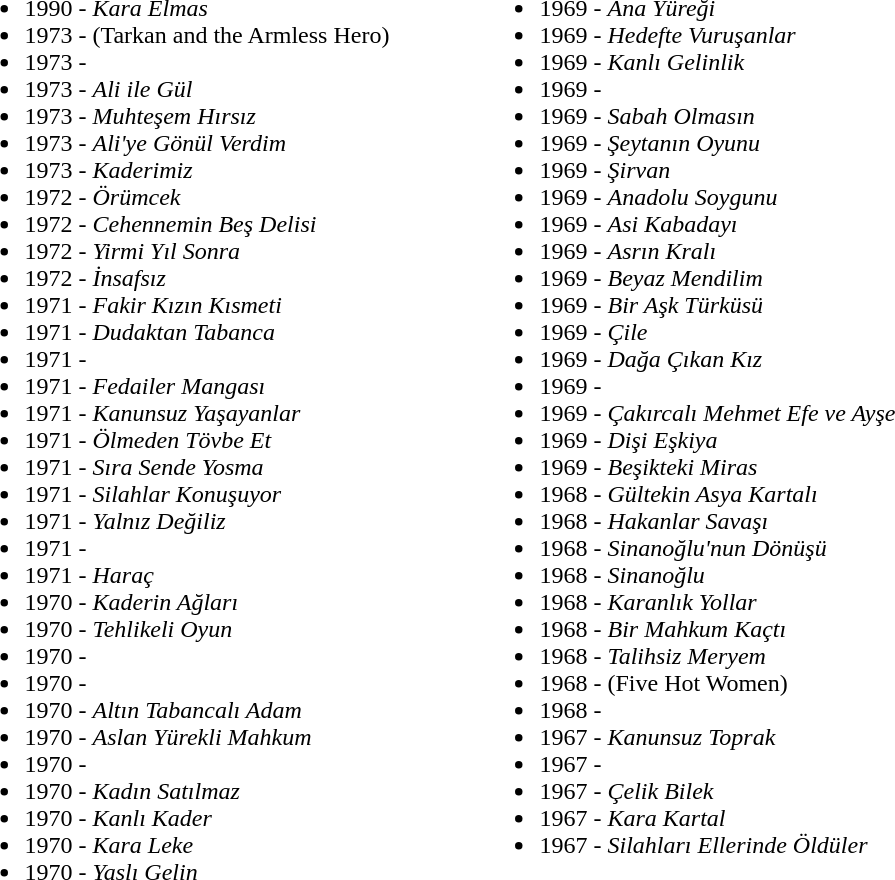<table width="%90">
<tr>
<td valign="top" width="%45"><br><ul><li>1990 - <em>Kara Elmas</em></li><li>1973 - <em></em> (Tarkan and the Armless Hero)</li><li>1973 - <em></em></li><li>1973 - <em>Ali ile Gül</em></li><li>1973 - <em>Muhteşem Hırsız</em></li><li>1973 - <em>Ali'ye Gönül Verdim</em></li><li>1973 - <em>Kaderimiz</em></li><li>1972 - <em>Örümcek</em></li><li>1972 - <em>Cehennemin Beş Delisi</em></li><li>1972 - <em>Yirmi Yıl Sonra</em></li><li>1972 - <em>İnsafsız</em></li><li>1971 - <em>Fakir Kızın Kısmeti</em></li><li>1971 - <em>Dudaktan Tabanca</em></li><li>1971 - <em></em></li><li>1971 - <em>Fedailer Mangası</em></li><li>1971 - <em>Kanunsuz Yaşayanlar</em></li><li>1971 - <em>Ölmeden Tövbe Et</em></li><li>1971 - <em>Sıra Sende Yosma</em></li><li>1971 - <em>Silahlar Konuşuyor</em></li><li>1971 - <em>Yalnız Değiliz</em></li><li>1971 - <em></em></li><li>1971 - <em>Haraç</em></li><li>1970 - <em>Kaderin Ağları</em></li><li>1970 - <em>Tehlikeli Oyun</em></li><li>1970 - <em></em></li><li>1970 - <em></em></li><li>1970 - <em>Altın Tabancalı Adam</em></li><li>1970 - <em>Aslan Yürekli Mahkum</em></li><li>1970 - <em></em></li><li>1970 - <em>Kadın Satılmaz</em></li><li>1970 - <em>Kanlı Kader</em></li><li>1970 - <em>Kara Leke</em></li><li>1970 - <em>Yaslı Gelin</em></li></ul></td>
<td valign="top" width="45%"><br><ul><li>1969 - <em>Ana Yüreği</em></li><li>1969 - <em>Hedefte Vuruşanlar</em></li><li>1969 - <em>Kanlı Gelinlik</em></li><li>1969 - <em></em></li><li>1969 - <em>Sabah Olmasın</em></li><li>1969 - <em>Şeytanın Oyunu</em></li><li>1969 - <em>Şirvan</em></li><li>1969 - <em>Anadolu Soygunu</em></li><li>1969 - <em>Asi Kabadayı</em></li><li>1969 - <em>Asrın Kralı</em></li><li>1969 - <em>Beyaz Mendilim</em></li><li>1969 - <em>Bir Aşk Türküsü</em></li><li>1969 - <em>Çile</em></li><li>1969 - <em>Dağa Çıkan Kız</em></li><li>1969 - <em></em></li><li>1969 - <em>Çakırcalı Mehmet Efe ve Ayşe</em></li><li>1969 - <em>Dişi Eşkiya</em></li><li>1969 - <em>Beşikteki Miras</em></li><li>1968 - <em>Gültekin Asya Kartalı</em></li><li>1968 - <em>Hakanlar Savaşı</em></li><li>1968 - <em>Sinanoğlu'nun Dönüşü</em></li><li>1968 - <em>Sinanoğlu</em></li><li>1968 - <em>Karanlık Yollar</em></li><li>1968 - <em>Bir Mahkum Kaçtı</em></li><li>1968 - <em>Talihsiz Meryem</em></li><li>1968 - <em></em> (Five Hot Women)</li><li>1968 - <em></em></li><li>1967 - <em>Kanunsuz Toprak</em></li><li>1967 - <em></em></li><li>1967 - <em>Çelik Bilek</em></li><li>1967 - <em>Kara Kartal</em></li><li>1967 - <em>Silahları Ellerinde Öldüler</em></li></ul></td>
</tr>
</table>
